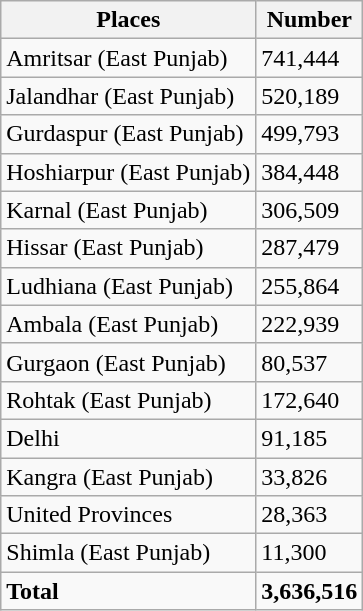<table class="wikitable mw-collapsible">
<tr>
<th>Places</th>
<th>Number</th>
</tr>
<tr>
<td>Amritsar (East Punjab)</td>
<td>741,444</td>
</tr>
<tr>
<td>Jalandhar (East Punjab)</td>
<td>520,189</td>
</tr>
<tr>
<td>Gurdaspur (East Punjab)</td>
<td>499,793</td>
</tr>
<tr>
<td>Hoshiarpur (East Punjab)</td>
<td>384,448</td>
</tr>
<tr>
<td>Karnal (East Punjab)</td>
<td>306,509</td>
</tr>
<tr>
<td>Hissar (East Punjab)</td>
<td>287,479</td>
</tr>
<tr>
<td>Ludhiana (East Punjab)</td>
<td>255,864</td>
</tr>
<tr>
<td>Ambala (East Punjab)</td>
<td>222,939</td>
</tr>
<tr>
<td>Gurgaon (East Punjab)</td>
<td>80,537</td>
</tr>
<tr>
<td>Rohtak (East Punjab)</td>
<td>172,640</td>
</tr>
<tr>
<td>Delhi</td>
<td>91,185</td>
</tr>
<tr>
<td>Kangra (East Punjab)</td>
<td>33,826</td>
</tr>
<tr>
<td>United Provinces</td>
<td>28,363</td>
</tr>
<tr>
<td>Shimla (East Punjab)</td>
<td>11,300</td>
</tr>
<tr>
<td><strong>Total</strong></td>
<td><strong>3,636,516</strong></td>
</tr>
</table>
